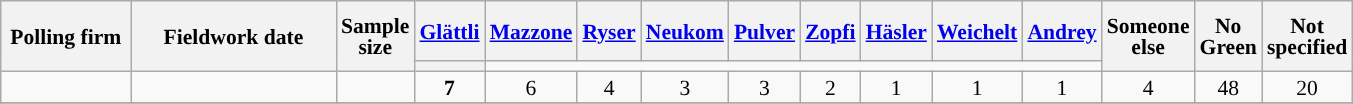<table class="wikitable" style="text-align:center;font-size:90%;line-height:14px;">
<tr style="height:40px;">
<th style="width:80px;" rowspan="2">Polling firm</th>
<th style="width:130px;" rowspan="2">Fieldwork date</th>
<th style="width:35px;" rowspan="2">Sample<br>size</th>
<th><a href='#'>Glättli</a></th>
<th><a href='#'>Mazzone</a></th>
<th><a href='#'>Ryser</a></th>
<th><a href='#'>Neukom</a></th>
<th><a href='#'>Pulver</a></th>
<th><a href='#'>Zopfi</a></th>
<th><a href='#'>Häsler</a></th>
<th><a href='#'>Weichelt</a></th>
<th><a href='#'>Andrey</a></th>
<th rowspan=2>Someone<br>else</th>
<th rowspan=2>No<br>Green</th>
<th rowspan=2>Not<br>specified</th>
</tr>
<tr>
<th style="background:"></th>
</tr>
<tr>
<td></td>
<td></td>
<td></td>
<td style="background:#"><strong>7</strong></td>
<td>6</td>
<td>4</td>
<td>3</td>
<td>3</td>
<td>2</td>
<td>1</td>
<td>1</td>
<td>1</td>
<td>4</td>
<td>48</td>
<td>20</td>
</tr>
<tr>
</tr>
</table>
